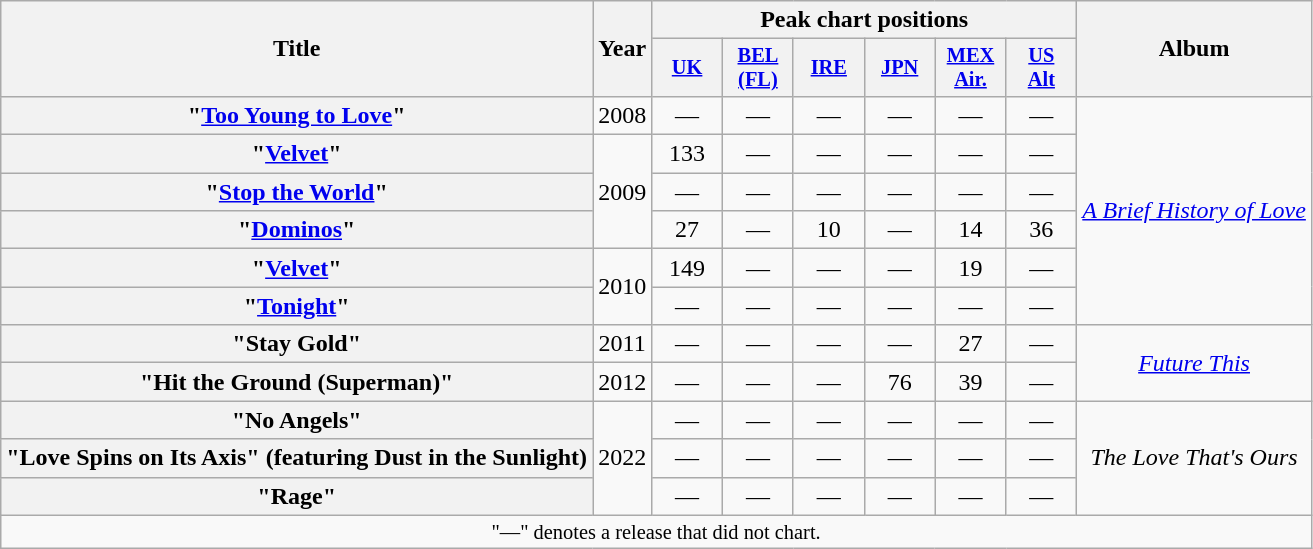<table class="wikitable plainrowheaders" style="text-align:center;">
<tr>
<th scope="col" rowspan="2">Title</th>
<th scope="col" rowspan="2">Year</th>
<th scope="col" colspan="6">Peak chart positions</th>
<th scope="col" rowspan="2">Album</th>
</tr>
<tr>
<th scope="col" style="width:3em;font-size:85%;"><a href='#'>UK</a><br></th>
<th scope="col" style="width:3em;font-size:85%;"><a href='#'>BEL<br>(FL)</a><br></th>
<th scope="col" style="width:3em;font-size:85%;"><a href='#'>IRE</a><br></th>
<th scope="col" style="width:3em;font-size:85%;"><a href='#'>JPN</a><br></th>
<th scope="col" style="width:3em;font-size:85%;"><a href='#'>MEX<br>Air.</a><br></th>
<th scope="col" style="width:3em;font-size:85%;"><a href='#'>US<br>Alt</a><br></th>
</tr>
<tr>
<th scope="row">"<a href='#'>Too Young to Love</a>"</th>
<td>2008</td>
<td>—</td>
<td>—</td>
<td>—</td>
<td>—</td>
<td>—</td>
<td>—</td>
<td style="text-align:center;" rowspan="6"><em><a href='#'>A Brief History of Love</a></em></td>
</tr>
<tr>
<th scope="row">"<a href='#'>Velvet</a>"</th>
<td rowspan="3">2009</td>
<td>133</td>
<td>—</td>
<td>—</td>
<td>—</td>
<td>—</td>
<td>—</td>
</tr>
<tr>
<th scope="row">"<a href='#'>Stop the World</a>"</th>
<td>—</td>
<td>—</td>
<td>—</td>
<td>—</td>
<td>—</td>
<td>—</td>
</tr>
<tr>
<th scope="row">"<a href='#'>Dominos</a>"</th>
<td>27</td>
<td>—</td>
<td>10</td>
<td>—</td>
<td>14</td>
<td>36</td>
</tr>
<tr>
<th scope="row">"<a href='#'>Velvet</a>"</th>
<td rowspan="2">2010</td>
<td>149</td>
<td>—</td>
<td>—</td>
<td>—</td>
<td>19</td>
<td>—</td>
</tr>
<tr>
<th scope="row">"<a href='#'>Tonight</a>"</th>
<td>—</td>
<td>—</td>
<td>—</td>
<td>—</td>
<td>—</td>
<td>—</td>
</tr>
<tr>
<th scope="row">"Stay Gold"</th>
<td>2011</td>
<td>—</td>
<td>—</td>
<td>—</td>
<td>—</td>
<td>27</td>
<td>—</td>
<td rowspan="2"><em><a href='#'>Future This</a></em></td>
</tr>
<tr>
<th scope="row">"Hit the Ground (Superman)"</th>
<td>2012</td>
<td>—</td>
<td>—</td>
<td>—</td>
<td>76</td>
<td>39</td>
<td>—</td>
</tr>
<tr>
<th scope="row">"No Angels"</th>
<td rowspan="3">2022</td>
<td>—</td>
<td>—</td>
<td>—</td>
<td>—</td>
<td>—</td>
<td>—</td>
<td rowspan="3"><em>The Love That's Ours</em></td>
</tr>
<tr>
<th scope="row">"Love Spins on Its Axis" <span>(featuring Dust in the Sunlight)</span></th>
<td>—</td>
<td>—</td>
<td>—</td>
<td>—</td>
<td>—</td>
<td>—</td>
</tr>
<tr>
<th scope="row">"Rage"</th>
<td>—</td>
<td>—</td>
<td>—</td>
<td>—</td>
<td>—</td>
<td>—</td>
</tr>
<tr>
<td colspan="9" style="font-size:85%">"—" denotes a release that did not chart.</td>
</tr>
</table>
